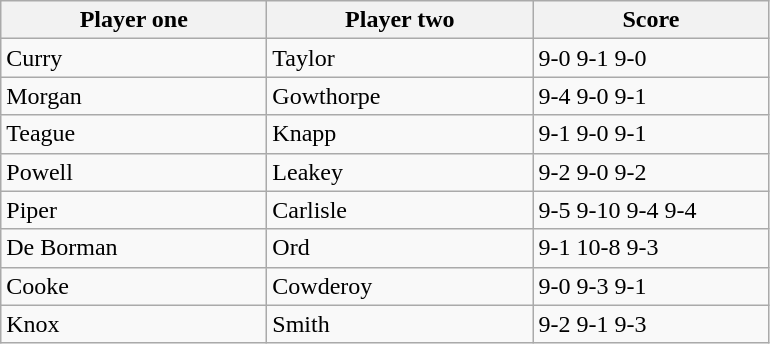<table class="wikitable">
<tr>
<th width=170>Player one</th>
<th width=170>Player two</th>
<th width=150>Score</th>
</tr>
<tr>
<td> Curry</td>
<td> Taylor</td>
<td>9-0 9-1 9-0</td>
</tr>
<tr>
<td> Morgan</td>
<td> Gowthorpe</td>
<td>9-4 9-0 9-1</td>
</tr>
<tr>
<td> Teague</td>
<td> Knapp</td>
<td>9-1 9-0 9-1</td>
</tr>
<tr>
<td> Powell</td>
<td> Leakey</td>
<td>9-2 9-0 9-2</td>
</tr>
<tr>
<td> Piper</td>
<td> Carlisle</td>
<td>9-5 9-10 9-4 9-4</td>
</tr>
<tr>
<td> De Borman</td>
<td> Ord</td>
<td>9-1 10-8 9-3</td>
</tr>
<tr>
<td> Cooke</td>
<td> Cowderoy</td>
<td>9-0 9-3 9-1</td>
</tr>
<tr>
<td> Knox</td>
<td> Smith</td>
<td>9-2 9-1 9-3</td>
</tr>
</table>
